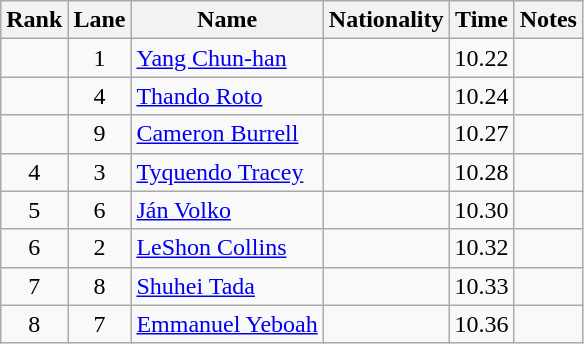<table class="wikitable sortable" style="text-align:center">
<tr>
<th>Rank</th>
<th>Lane</th>
<th>Name</th>
<th>Nationality</th>
<th>Time</th>
<th>Notes</th>
</tr>
<tr>
<td></td>
<td>1</td>
<td align=left><a href='#'>Yang Chun-han</a></td>
<td align=left></td>
<td>10.22</td>
<td></td>
</tr>
<tr>
<td></td>
<td>4</td>
<td align=left><a href='#'>Thando Roto</a></td>
<td align=left></td>
<td>10.24</td>
<td></td>
</tr>
<tr>
<td></td>
<td>9</td>
<td align=left><a href='#'>Cameron Burrell</a></td>
<td align=left></td>
<td>10.27</td>
<td></td>
</tr>
<tr>
<td>4</td>
<td>3</td>
<td align=left><a href='#'>Tyquendo Tracey</a></td>
<td align=left></td>
<td>10.28</td>
<td></td>
</tr>
<tr>
<td>5</td>
<td>6</td>
<td align=left><a href='#'>Ján Volko</a></td>
<td align=left></td>
<td>10.30</td>
<td></td>
</tr>
<tr>
<td>6</td>
<td>2</td>
<td align=left><a href='#'>LeShon Collins</a></td>
<td align=left></td>
<td>10.32</td>
<td></td>
</tr>
<tr>
<td>7</td>
<td>8</td>
<td align=left><a href='#'>Shuhei Tada</a></td>
<td align=left></td>
<td>10.33</td>
<td></td>
</tr>
<tr>
<td>8</td>
<td>7</td>
<td align=left><a href='#'>Emmanuel Yeboah</a></td>
<td align=left></td>
<td>10.36</td>
<td></td>
</tr>
</table>
